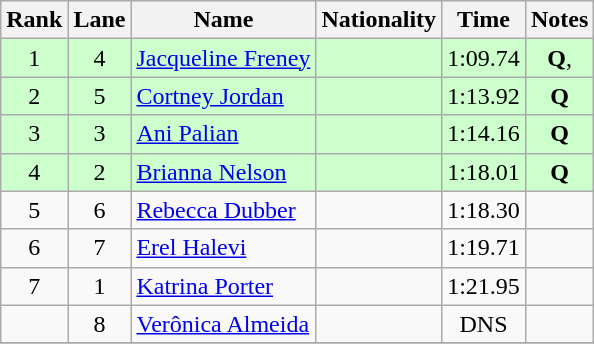<table class="wikitable">
<tr>
<th>Rank</th>
<th>Lane</th>
<th>Name</th>
<th>Nationality</th>
<th>Time</th>
<th>Notes</th>
</tr>
<tr bgcolor=ccffcc>
<td align=center>1</td>
<td align=center>4</td>
<td><a href='#'>Jacqueline Freney</a></td>
<td></td>
<td align=center>1:09.74</td>
<td align=center><strong>Q</strong>, <strong></strong></td>
</tr>
<tr bgcolor=ccffcc>
<td align=center>2</td>
<td align=center>5</td>
<td><a href='#'>Cortney Jordan</a></td>
<td></td>
<td align=center>1:13.92</td>
<td align=center><strong>Q</strong></td>
</tr>
<tr bgcolor=ccffcc>
<td align=center>3</td>
<td align=center>3</td>
<td><a href='#'>Ani Palian</a></td>
<td></td>
<td align=center>1:14.16</td>
<td align=center><strong>Q</strong></td>
</tr>
<tr bgcolor=ccffcc>
<td align=center>4</td>
<td align=center>2</td>
<td><a href='#'>Brianna Nelson</a></td>
<td></td>
<td align=center>1:18.01</td>
<td align=center><strong>Q</strong></td>
</tr>
<tr>
<td align=center>5</td>
<td align=center>6</td>
<td><a href='#'>Rebecca Dubber</a></td>
<td></td>
<td align=center>1:18.30</td>
<td align=center></td>
</tr>
<tr>
<td align=center>6</td>
<td align=center>7</td>
<td><a href='#'>Erel Halevi</a></td>
<td></td>
<td align=center>1:19.71</td>
<td align=center></td>
</tr>
<tr>
<td align=center>7</td>
<td align=center>1</td>
<td><a href='#'>Katrina Porter</a></td>
<td></td>
<td align=center>1:21.95</td>
<td align=center></td>
</tr>
<tr>
<td align=center></td>
<td align=center>8</td>
<td><a href='#'>Verônica Almeida</a></td>
<td></td>
<td align=center>DNS</td>
<td align=center></td>
</tr>
<tr>
</tr>
</table>
